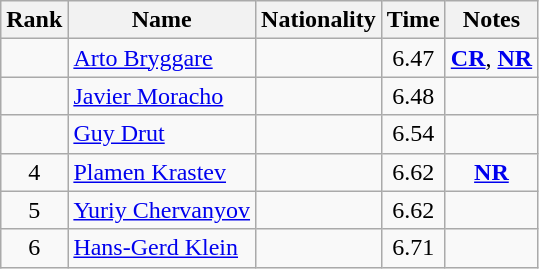<table class="wikitable sortable" style="text-align:center">
<tr>
<th>Rank</th>
<th>Name</th>
<th>Nationality</th>
<th>Time</th>
<th>Notes</th>
</tr>
<tr>
<td></td>
<td align="left"><a href='#'>Arto Bryggare</a></td>
<td align=left></td>
<td>6.47</td>
<td><strong><a href='#'>CR</a></strong>, <strong><a href='#'>NR</a></strong></td>
</tr>
<tr>
<td></td>
<td align="left"><a href='#'>Javier Moracho</a></td>
<td align=left></td>
<td>6.48</td>
<td></td>
</tr>
<tr>
<td></td>
<td align="left"><a href='#'>Guy Drut</a></td>
<td align=left></td>
<td>6.54</td>
<td></td>
</tr>
<tr>
<td>4</td>
<td align="left"><a href='#'>Plamen Krastev</a></td>
<td align=left></td>
<td>6.62</td>
<td><strong><a href='#'>NR</a></strong></td>
</tr>
<tr>
<td>5</td>
<td align="left"><a href='#'>Yuriy Chervanyov</a></td>
<td align=left></td>
<td>6.62</td>
<td></td>
</tr>
<tr>
<td>6</td>
<td align="left"><a href='#'>Hans-Gerd Klein</a></td>
<td align=left></td>
<td>6.71</td>
<td></td>
</tr>
</table>
